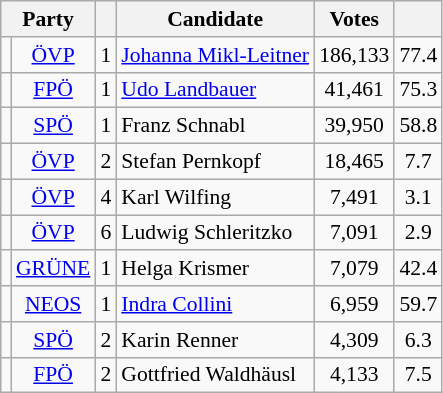<table class="wikitable" style="font-size:90%; text-align:center">
<tr>
<th colspan=2>Party</th>
<th></th>
<th>Candidate</th>
<th>Votes</th>
<th></th>
</tr>
<tr>
<td bgcolor=></td>
<td><a href='#'>ÖVP</a></td>
<td>1</td>
<td align=left><a href='#'>Johanna Mikl-Leitner</a></td>
<td>186,133</td>
<td>77.4</td>
</tr>
<tr>
<td bgcolor=></td>
<td><a href='#'>FPÖ</a></td>
<td>1</td>
<td align=left><a href='#'>Udo Landbauer</a></td>
<td>41,461</td>
<td>75.3</td>
</tr>
<tr>
<td bgcolor=></td>
<td><a href='#'>SPÖ</a></td>
<td>1</td>
<td align=left>Franz Schnabl</td>
<td>39,950</td>
<td>58.8</td>
</tr>
<tr>
<td bgcolor=></td>
<td><a href='#'>ÖVP</a></td>
<td>2</td>
<td align=left>Stefan Pernkopf</td>
<td>18,465</td>
<td>7.7</td>
</tr>
<tr>
<td bgcolor=></td>
<td><a href='#'>ÖVP</a></td>
<td>4</td>
<td align=left>Karl Wilfing</td>
<td>7,491</td>
<td>3.1</td>
</tr>
<tr>
<td bgcolor=></td>
<td><a href='#'>ÖVP</a></td>
<td>6</td>
<td align=left>Ludwig Schleritzko</td>
<td>7,091</td>
<td>2.9</td>
</tr>
<tr>
<td bgcolor=></td>
<td><a href='#'>GRÜNE</a></td>
<td>1</td>
<td align=left>Helga Krismer</td>
<td>7,079</td>
<td>42.4</td>
</tr>
<tr>
<td bgcolor=></td>
<td><a href='#'>NEOS</a></td>
<td>1</td>
<td align=left><a href='#'>Indra Collini</a></td>
<td>6,959</td>
<td>59.7</td>
</tr>
<tr>
<td bgcolor=></td>
<td><a href='#'>SPÖ</a></td>
<td>2</td>
<td align=left>Karin Renner</td>
<td>4,309</td>
<td>6.3</td>
</tr>
<tr>
<td bgcolor=></td>
<td><a href='#'>FPÖ</a></td>
<td>2</td>
<td align=left>Gottfried Waldhäusl</td>
<td>4,133</td>
<td>7.5</td>
</tr>
</table>
